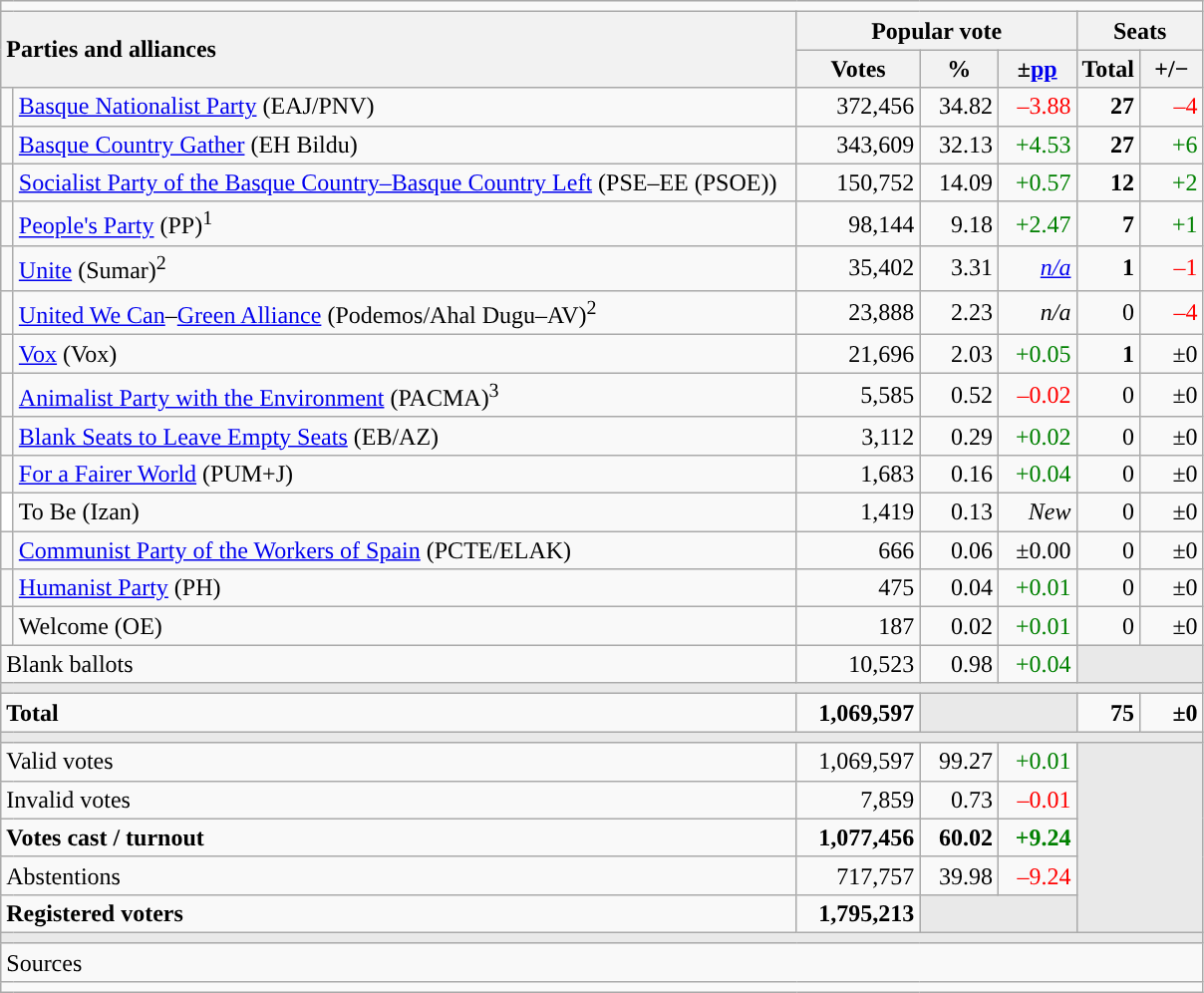<table class="wikitable" style="text-align:right;">
<tr>
<td colspan="7"></td>
</tr>
<tr>
<th style="text-align:left;" rowspan="2" colspan="2" width="525">Parties and alliances</th>
<th colspan="3">Popular vote</th>
<th colspan="2">Seats</th>
</tr>
<tr>
<th width="75">Votes</th>
<th width="45">%</th>
<th width="45">±<a href='#'>pp</a></th>
<th width="35">Total</th>
<th width="35">+/−</th>
</tr>
<tr>
<td width="1" style="color:inherit;background:"></td>
<td align="left"><a href='#'>Basque Nationalist Party</a> (EAJ/PNV)</td>
<td>372,456</td>
<td>34.82</td>
<td style="color:red;">–3.88</td>
<td><strong>27</strong></td>
<td style="color:red;">–4</td>
</tr>
<tr>
<td style="color:inherit;background:"></td>
<td align="left"><a href='#'>Basque Country Gather</a> (EH Bildu)</td>
<td>343,609</td>
<td>32.13</td>
<td style="color:green;">+4.53</td>
<td><strong>27</strong></td>
<td style="color:green;">+6</td>
</tr>
<tr>
<td style="color:inherit;background:"></td>
<td align="left"><a href='#'>Socialist Party of the Basque Country–Basque Country Left</a> (PSE–EE (PSOE))</td>
<td>150,752</td>
<td>14.09</td>
<td style="color:green;">+0.57</td>
<td><strong>12</strong></td>
<td style="color:green;">+2</td>
</tr>
<tr>
<td style="color:inherit;background:"></td>
<td align="left"><a href='#'>People's Party</a> (PP)<sup>1</sup></td>
<td>98,144</td>
<td>9.18</td>
<td style="color:green;">+2.47</td>
<td><strong>7</strong></td>
<td style="color:green;">+1</td>
</tr>
<tr>
<td style="color:inherit;background:"></td>
<td align="left"><a href='#'>Unite</a> (Sumar)<sup>2</sup></td>
<td>35,402</td>
<td>3.31</td>
<td><em><a href='#'>n/a</a></em></td>
<td><strong>1</strong></td>
<td style="color:red;">–1</td>
</tr>
<tr>
<td style="color:inherit;background:"></td>
<td align="left"><a href='#'>United We Can</a>–<a href='#'>Green Alliance</a> (Podemos/Ahal Dugu–AV)<sup>2</sup></td>
<td>23,888</td>
<td>2.23</td>
<td><em>n/a</em></td>
<td>0</td>
<td style="color:red;">–4</td>
</tr>
<tr>
<td style="color:inherit;background:"></td>
<td align="left"><a href='#'>Vox</a> (Vox)</td>
<td>21,696</td>
<td>2.03</td>
<td style="color:green;">+0.05</td>
<td><strong>1</strong></td>
<td>±0</td>
</tr>
<tr>
<td style="color:inherit;background:"></td>
<td align="left"><a href='#'>Animalist Party with the Environment</a> (PACMA)<sup>3</sup></td>
<td>5,585</td>
<td>0.52</td>
<td style="color:red;">–0.02</td>
<td>0</td>
<td>±0</td>
</tr>
<tr>
<td style="color:inherit;background:"></td>
<td align="left"><a href='#'>Blank Seats to Leave Empty Seats</a> (EB/AZ)</td>
<td>3,112</td>
<td>0.29</td>
<td style="color:green;">+0.02</td>
<td>0</td>
<td>±0</td>
</tr>
<tr>
<td style="color:inherit;background:"></td>
<td align="left"><a href='#'>For a Fairer World</a> (PUM+J)</td>
<td>1,683</td>
<td>0.16</td>
<td style="color:green;">+0.04</td>
<td>0</td>
<td>±0</td>
</tr>
<tr>
<td bgcolor="white"></td>
<td align="left">To Be (Izan)</td>
<td>1,419</td>
<td>0.13</td>
<td><em>New</em></td>
<td>0</td>
<td>±0</td>
</tr>
<tr>
<td style="color:inherit;background:"></td>
<td align="left"><a href='#'>Communist Party of the Workers of Spain</a> (PCTE/ELAK)</td>
<td>666</td>
<td>0.06</td>
<td>±0.00</td>
<td>0</td>
<td>±0</td>
</tr>
<tr>
<td style="color:inherit;background:"></td>
<td align="left"><a href='#'>Humanist Party</a> (PH)</td>
<td>475</td>
<td>0.04</td>
<td style="color:green;">+0.01</td>
<td>0</td>
<td>±0</td>
</tr>
<tr>
<td style="color:inherit;background:"></td>
<td align="left">Welcome (OE)</td>
<td>187</td>
<td>0.02</td>
<td style="color:green;">+0.01</td>
<td>0</td>
<td>±0</td>
</tr>
<tr>
<td align="left" colspan="2">Blank ballots</td>
<td>10,523</td>
<td>0.98</td>
<td style="color:green;">+0.04</td>
<td bgcolor="#E9E9E9" colspan="2"></td>
</tr>
<tr>
<td colspan="7" bgcolor="#E9E9E9"></td>
</tr>
<tr style="font-weight:bold;">
<td align="left" colspan="2">Total</td>
<td>1,069,597</td>
<td bgcolor="#E9E9E9" colspan="2"></td>
<td>75</td>
<td>±0</td>
</tr>
<tr>
<td colspan="7" bgcolor="#E9E9E9"></td>
</tr>
<tr>
<td align="left" colspan="2">Valid votes</td>
<td>1,069,597</td>
<td>99.27</td>
<td style="color:green;">+0.01</td>
<td bgcolor="#E9E9E9" colspan="2" rowspan="5"></td>
</tr>
<tr>
<td align="left" colspan="2">Invalid votes</td>
<td>7,859</td>
<td>0.73</td>
<td style="color:red;">–0.01</td>
</tr>
<tr style="font-weight:bold;">
<td align="left" colspan="2">Votes cast / turnout</td>
<td>1,077,456</td>
<td>60.02</td>
<td style="color:green;">+9.24</td>
</tr>
<tr>
<td align="left" colspan="2">Abstentions</td>
<td>717,757</td>
<td>39.98</td>
<td style="color:red;">–9.24</td>
</tr>
<tr style="font-weight:bold;">
<td align="left" colspan="2">Registered voters</td>
<td>1,795,213</td>
<td bgcolor="#E9E9E9" colspan="2"></td>
</tr>
<tr>
<td colspan="7" bgcolor="#E9E9E9"></td>
</tr>
<tr>
<td align="left" colspan="7">Sources</td>
</tr>
<tr>
<td colspan="7" style="text-align:left; max-width:790px;"></td>
</tr>
</table>
